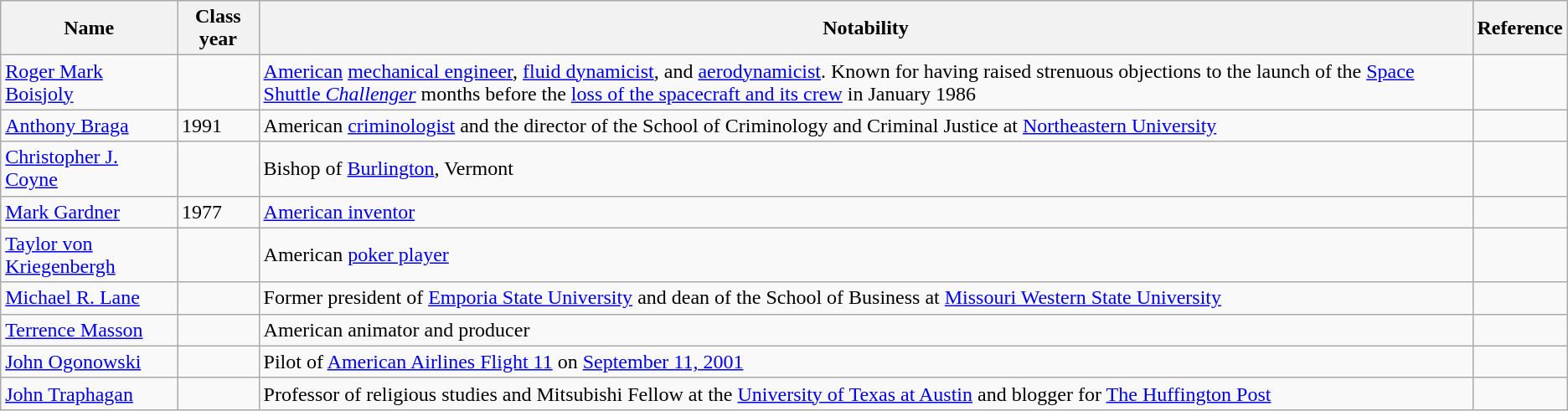<table class="wikitable sortable">
<tr>
<th>Name</th>
<th>Class year</th>
<th>Notability</th>
<th>Reference</th>
</tr>
<tr>
<td><a href='#'>Roger Mark Boisjoly</a></td>
<td></td>
<td><a href='#'>American</a> <a href='#'>mechanical engineer</a>, <a href='#'>fluid dynamicist</a>, and <a href='#'>aerodynamicist</a>. Known for having raised strenuous objections to the launch of the <a href='#'>Space Shuttle <em>Challenger</em></a> months before the <a href='#'>loss of the spacecraft and its crew</a> in January 1986</td>
<td></td>
</tr>
<tr>
<td><a href='#'>Anthony Braga</a></td>
<td>1991</td>
<td>American <a href='#'>criminologist</a> and the director of the School of Criminology and Criminal Justice at <a href='#'>Northeastern University</a></td>
<td></td>
</tr>
<tr>
<td><a href='#'>Christopher J. Coyne</a></td>
<td></td>
<td>Bishop of <a href='#'>Burlington</a>, Vermont</td>
<td></td>
</tr>
<tr>
<td><a href='#'>Mark Gardner</a></td>
<td>1977</td>
<td><a href='#'>American inventor</a></td>
<td></td>
</tr>
<tr>
<td><a href='#'>Taylor von Kriegenbergh</a></td>
<td></td>
<td>American <a href='#'>poker player</a></td>
<td></td>
</tr>
<tr>
<td><a href='#'>Michael R. Lane</a></td>
<td></td>
<td>Former president of <a href='#'>Emporia State University</a> and dean of the School of Business at <a href='#'>Missouri Western State University</a></td>
<td></td>
</tr>
<tr>
<td><a href='#'>Terrence Masson</a></td>
<td></td>
<td>American animator and producer</td>
<td></td>
</tr>
<tr>
<td><a href='#'>John Ogonowski</a></td>
<td></td>
<td>Pilot of <a href='#'>American Airlines Flight 11</a> on <a href='#'>September 11, 2001</a></td>
<td></td>
</tr>
<tr>
<td><a href='#'>John Traphagan</a></td>
<td></td>
<td>Professor of religious studies and Mitsubishi Fellow at the <a href='#'>University of Texas at Austin</a> and blogger for <a href='#'>The Huffington Post</a></td>
<td></td>
</tr>
</table>
